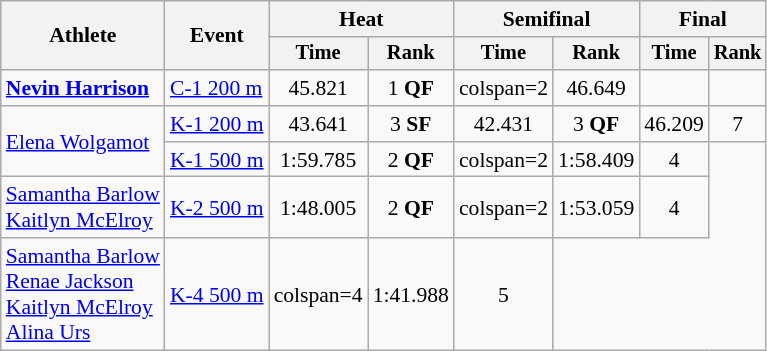<table class=wikitable style=font-size:90%;text-align:center>
<tr>
<th rowspan=2>Athlete</th>
<th rowspan=2>Event</th>
<th colspan=2>Heat</th>
<th colspan=2>Semifinal</th>
<th colspan=2>Final</th>
</tr>
<tr style=font-size:95%>
<th>Time</th>
<th>Rank</th>
<th>Time</th>
<th>Rank</th>
<th>Time</th>
<th>Rank</th>
</tr>
<tr>
<td align=left><strong><a href='#'>Nevin Harrison</a></strong></td>
<td align=left><a href='#'>C-1 200 m</a></td>
<td>45.821</td>
<td>1 <strong>QF</strong></td>
<td>colspan=2 </td>
<td>46.649</td>
<td></td>
</tr>
<tr>
<td align=left rowspan=2><a href='#'>Elena Wolgamot</a></td>
<td align=left><a href='#'>K-1 200 m</a></td>
<td>43.641</td>
<td>3 <strong>SF</strong></td>
<td>42.431</td>
<td>3 <strong>QF</strong></td>
<td>46.209</td>
<td>7</td>
</tr>
<tr>
<td align=left><a href='#'>K-1 500 m</a></td>
<td>1:59.785</td>
<td>2 <strong>QF</strong></td>
<td>colspan=2 </td>
<td>1:58.409</td>
<td>4</td>
</tr>
<tr>
<td align=left><a href='#'>Samantha Barlow</a><br><a href='#'>Kaitlyn McElroy</a></td>
<td align=left><a href='#'>K-2 500 m</a></td>
<td>1:48.005</td>
<td>2 <strong>QF</strong></td>
<td>colspan=2 </td>
<td>1:53.059</td>
<td>4</td>
</tr>
<tr>
<td align=left><a href='#'>Samantha Barlow</a><br><a href='#'>Renae Jackson</a><br><a href='#'>Kaitlyn McElroy</a><br><a href='#'>Alina Urs</a></td>
<td align=left><a href='#'>K-4 500 m</a></td>
<td>colspan=4 </td>
<td>1:41.988</td>
<td>5</td>
</tr>
</table>
